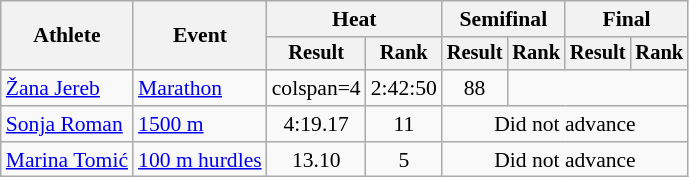<table class="wikitable" style="font-size:90%">
<tr>
<th rowspan="2">Athlete</th>
<th rowspan="2">Event</th>
<th colspan="2">Heat</th>
<th colspan="2">Semifinal</th>
<th colspan="2">Final</th>
</tr>
<tr style="font-size:95%">
<th>Result</th>
<th>Rank</th>
<th>Result</th>
<th>Rank</th>
<th>Result</th>
<th>Rank</th>
</tr>
<tr align=center>
<td align=left><a href='#'>Žana Jereb</a></td>
<td align=left><a href='#'>Marathon</a></td>
<td>colspan=4 </td>
<td>2:42:50</td>
<td>88</td>
</tr>
<tr align=center>
<td align=left><a href='#'>Sonja Roman</a></td>
<td align=left><a href='#'>1500 m</a></td>
<td>4:19.17</td>
<td>11</td>
<td colspan=4>Did not advance</td>
</tr>
<tr align=center>
<td align=left><a href='#'>Marina Tomić</a></td>
<td align=left><a href='#'>100 m hurdles</a></td>
<td>13.10</td>
<td>5</td>
<td colspan=4>Did not advance</td>
</tr>
</table>
